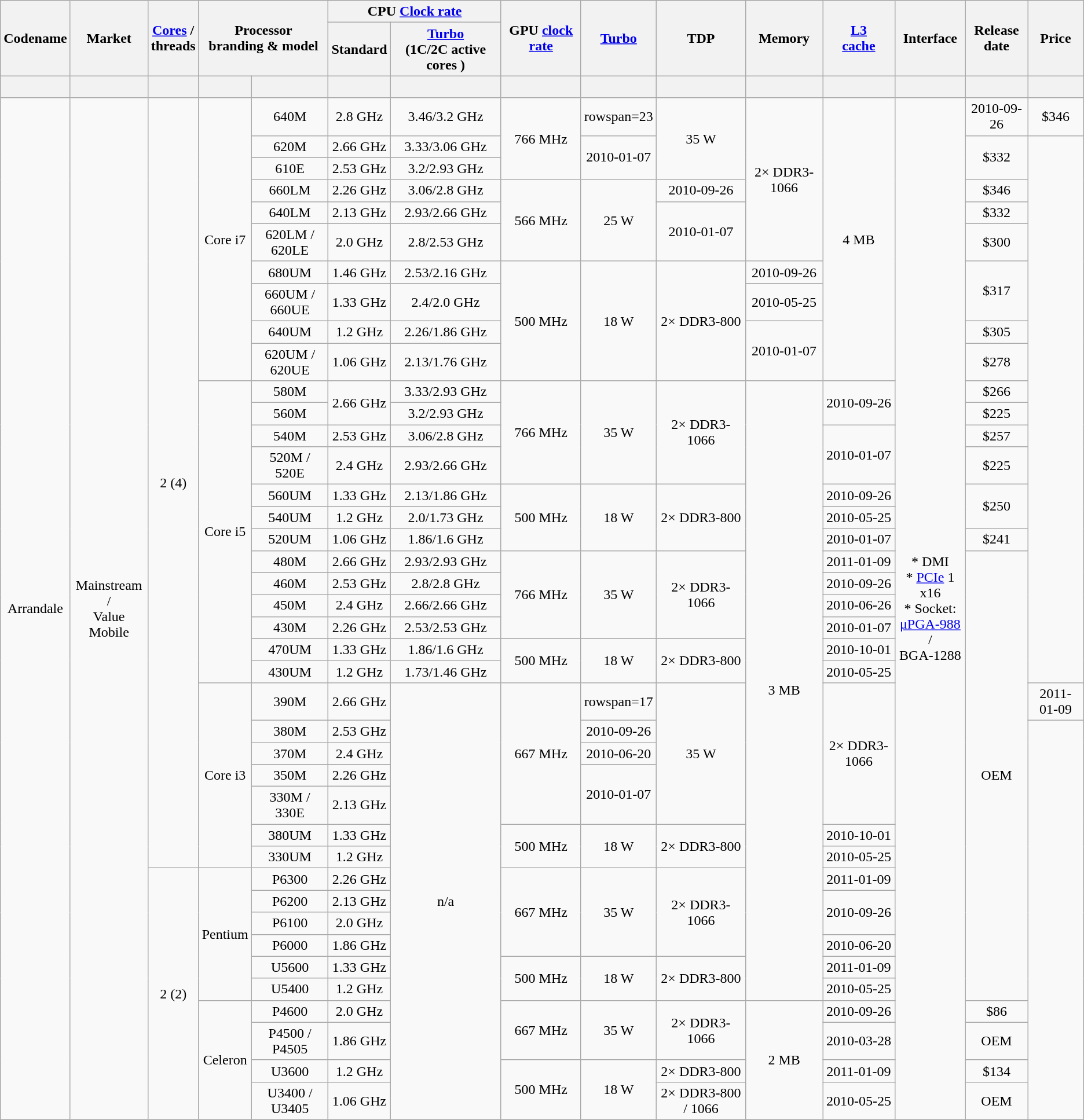<table class="wikitable sortable hover-highlight"  style="text-align: center">
<tr>
<th rowspan=2>Codename</th>
<th rowspan=2>Market</th>
<th rowspan=2><a href='#'>Cores</a> /<br>threads</th>
<th colspan=2 rowspan=2>Processor<br>branding & model</th>
<th colspan=2>CPU <a href='#'>Clock rate</a></th>
<th rowspan=2>GPU <a href='#'>clock rate</a></th>
<th rowspan=2><a href='#'>Turbo</a></th>
<th rowspan=2>TDP</th>
<th rowspan=2>Memory</th>
<th rowspan=2><a href='#'>L3<br>cache</a></th>
<th rowspan=2>Interface</th>
<th rowspan=2>Release<br>date</th>
<th rowspan=2>Price</th>
</tr>
<tr>
<th>Standard</th>
<th><a href='#'>Turbo</a><br>(1C/2C active cores )</th>
</tr>
<tr>
<th style="background-position:center"><br></th>
<th style="background-position:center"></th>
<th style="background-position:center"></th>
<th style="background-position:center"></th>
<th style="background-position:center"></th>
<th style="background-position:center"></th>
<th style="background-position:center"></th>
<th style="background-position:center"></th>
<th style="background-position:center"></th>
<th style="background-position:center"></th>
<th style="background-position:center"></th>
<th style="background-position:center"></th>
<th style="background-position:center"></th>
<th style="background-position:center"></th>
<th style="background-position:center"></th>
</tr>
<tr>
<td rowspan="40">Arrandale</td>
<td rowspan="40">Mainstream /<br>Value Mobile</td>
<td rowspan="30">2 (4)</td>
<td rowspan=10>Core i7</td>
<td>640M</td>
<td>2.8 GHz</td>
<td>3.46/3.2 GHz</td>
<td rowspan=3>766 MHz</td>
<td>rowspan=23 </td>
<td rowspan=3>35 W</td>
<td rowspan=6>2× DDR3-1066</td>
<td rowspan=10>4 MB</td>
<td rowspan="40">* DMI<br>* <a href='#'>PCIe</a> 1 x16<br>* Socket:<br><a href='#'>μPGA-988</a> /<br>BGA-1288</td>
<td>2010-09-26</td>
<td>$346</td>
</tr>
<tr>
<td>620M</td>
<td>2.66 GHz</td>
<td>3.33/3.06 GHz</td>
<td rowspan=2>2010-01-07</td>
<td rowspan=2>$332</td>
</tr>
<tr>
<td>610E</td>
<td>2.53 GHz</td>
<td>3.2/2.93 GHz</td>
</tr>
<tr>
<td>660LM</td>
<td>2.26 GHz</td>
<td>3.06/2.8 GHz</td>
<td rowspan=3>566 MHz</td>
<td rowspan=3>25 W</td>
<td>2010-09-26</td>
<td>$346</td>
</tr>
<tr>
<td>640LM</td>
<td>2.13 GHz</td>
<td>2.93/2.66 GHz</td>
<td rowspan=2>2010-01-07</td>
<td>$332</td>
</tr>
<tr>
<td>620LM / 620LE</td>
<td>2.0 GHz</td>
<td>2.8/2.53 GHz</td>
<td>$300</td>
</tr>
<tr>
<td>680UM</td>
<td>1.46 GHz</td>
<td>2.53/2.16 GHz</td>
<td rowspan=4>500 MHz</td>
<td rowspan=4>18 W</td>
<td rowspan=4>2× DDR3-800</td>
<td>2010-09-26</td>
<td rowspan=2>$317</td>
</tr>
<tr>
<td>660UM / 660UE</td>
<td>1.33 GHz</td>
<td>2.4/2.0 GHz</td>
<td>2010-05-25</td>
</tr>
<tr>
<td>640UM</td>
<td>1.2 GHz</td>
<td>2.26/1.86 GHz</td>
<td rowspan=2>2010-01-07</td>
<td>$305</td>
</tr>
<tr>
<td>620UM / 620UE</td>
<td>1.06 GHz</td>
<td>2.13/1.76 GHz</td>
<td>$278</td>
</tr>
<tr>
<td rowspan=13>Core i5</td>
<td>580M</td>
<td rowspan=2>2.66 GHz</td>
<td>3.33/2.93 GHz</td>
<td rowspan=4>766 MHz</td>
<td rowspan=4>35 W</td>
<td rowspan=4>2× DDR3-1066</td>
<td rowspan=26>3 MB</td>
<td rowspan=2>2010-09-26</td>
<td>$266</td>
</tr>
<tr>
<td>560M</td>
<td>3.2/2.93 GHz</td>
<td>$225</td>
</tr>
<tr>
<td>540M</td>
<td>2.53 GHz</td>
<td>3.06/2.8 GHz</td>
<td rowspan=2>2010-01-07</td>
<td>$257</td>
</tr>
<tr>
<td>520M / 520E</td>
<td>2.4 GHz</td>
<td>2.93/2.66 GHz</td>
<td>$225</td>
</tr>
<tr>
<td>560UM</td>
<td>1.33 GHz</td>
<td>2.13/1.86 GHz</td>
<td rowspan=3>500 MHz</td>
<td rowspan=3>18 W</td>
<td rowspan=3>2× DDR3-800</td>
<td>2010-09-26</td>
<td rowspan=2>$250</td>
</tr>
<tr>
<td>540UM</td>
<td>1.2 GHz</td>
<td>2.0/1.73 GHz</td>
<td>2010-05-25</td>
</tr>
<tr>
<td>520UM</td>
<td>1.06 GHz</td>
<td>1.86/1.6 GHz</td>
<td>2010-01-07</td>
<td>$241</td>
</tr>
<tr>
<td>480M</td>
<td>2.66 GHz</td>
<td>2.93/2.93 GHz</td>
<td rowspan=4>766 MHz</td>
<td rowspan=4>35 W</td>
<td rowspan=4>2× DDR3-1066</td>
<td>2011-01-09</td>
<td rowspan=19>OEM</td>
</tr>
<tr>
<td>460M</td>
<td>2.53 GHz</td>
<td>2.8/2.8 GHz</td>
<td>2010-09-26</td>
</tr>
<tr>
<td>450M</td>
<td>2.4 GHz</td>
<td>2.66/2.66 GHz</td>
<td>2010-06-26</td>
</tr>
<tr>
<td>430M</td>
<td>2.26 GHz</td>
<td>2.53/2.53 GHz</td>
<td>2010-01-07</td>
</tr>
<tr>
<td>470UM</td>
<td>1.33 GHz</td>
<td>1.86/1.6 GHz</td>
<td rowspan=2>500 MHz</td>
<td rowspan=2>18 W</td>
<td rowspan=2>2× DDR3-800</td>
<td>2010-10-01</td>
</tr>
<tr>
<td>430UM</td>
<td>1.2 GHz</td>
<td>1.73/1.46 GHz</td>
<td>2010-05-25</td>
</tr>
<tr>
<td rowspan=7>Core i3</td>
<td>390M</td>
<td>2.66 GHz</td>
<td rowspan=17>n/a</td>
<td rowspan=5>667 MHz</td>
<td>rowspan=17 </td>
<td rowspan=5>35 W</td>
<td rowspan=5>2× DDR3-1066</td>
<td>2011-01-09</td>
</tr>
<tr>
<td>380M</td>
<td>2.53 GHz</td>
<td>2010-09-26</td>
</tr>
<tr>
<td>370M</td>
<td>2.4 GHz</td>
<td>2010-06-20</td>
</tr>
<tr>
<td>350M</td>
<td>2.26 GHz</td>
<td rowspan=2>2010-01-07</td>
</tr>
<tr>
<td>330M / 330E</td>
<td>2.13 GHz</td>
</tr>
<tr>
<td>380UM</td>
<td>1.33 GHz</td>
<td rowspan=2>500 MHz</td>
<td rowspan=2>18 W</td>
<td rowspan=2>2× DDR3-800</td>
<td>2010-10-01</td>
</tr>
<tr>
<td>330UM</td>
<td>1.2 GHz</td>
<td>2010-05-25</td>
</tr>
<tr>
<td rowspan=10>2 (2)</td>
<td rowspan=6>Pentium</td>
<td>P6300</td>
<td>2.26 GHz</td>
<td rowspan=4>667 MHz</td>
<td rowspan=4>35 W</td>
<td rowspan=4>2× DDR3-1066</td>
<td>2011-01-09</td>
</tr>
<tr>
<td>P6200</td>
<td>2.13 GHz</td>
<td rowspan=2>2010-09-26</td>
</tr>
<tr>
<td>P6100</td>
<td>2.0 GHz</td>
</tr>
<tr>
<td>P6000</td>
<td>1.86 GHz</td>
<td>2010-06-20</td>
</tr>
<tr>
<td>U5600</td>
<td>1.33 GHz</td>
<td rowspan=2>500 MHz</td>
<td rowspan=2>18 W</td>
<td rowspan=2>2× DDR3-800</td>
<td>2011-01-09</td>
</tr>
<tr>
<td>U5400</td>
<td>1.2 GHz</td>
<td>2010-05-25</td>
</tr>
<tr>
<td rowspan=4>Celeron</td>
<td>P4600</td>
<td>2.0 GHz</td>
<td rowspan=2>667 MHz</td>
<td rowspan=2>35 W</td>
<td rowspan=2>2× DDR3-1066</td>
<td rowspan=4>2 MB</td>
<td>2010-09-26</td>
<td>$86</td>
</tr>
<tr>
<td>P4500 / P4505</td>
<td>1.86 GHz</td>
<td>2010-03-28</td>
<td>OEM</td>
</tr>
<tr>
<td>U3600</td>
<td>1.2 GHz</td>
<td rowspan=2>500 MHz</td>
<td rowspan=2>18 W</td>
<td>2× DDR3-800</td>
<td>2011-01-09</td>
<td>$134</td>
</tr>
<tr>
<td>U3400 / U3405</td>
<td>1.06 GHz</td>
<td>2× DDR3-800 / 1066</td>
<td>2010-05-25</td>
<td>OEM</td>
</tr>
</table>
